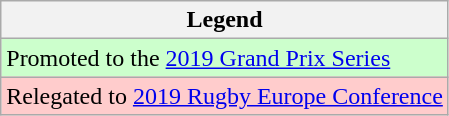<table class="wikitable">
<tr>
<th>Legend</th>
</tr>
<tr bgcolor=ccffcc>
<td>Promoted to the <a href='#'>2019 Grand Prix Series</a></td>
</tr>
<tr bgcolor=ffcccc>
<td>Relegated to <a href='#'>2019 Rugby Europe Conference</a></td>
</tr>
</table>
